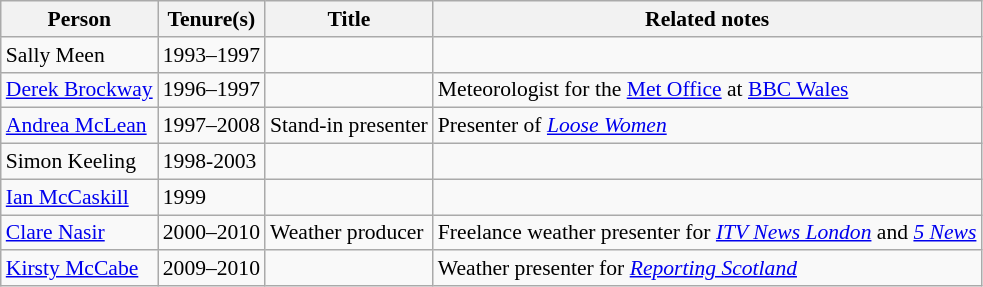<table class="wikitable" style="font-size:90%;">
<tr>
<th>Person</th>
<th>Tenure(s)</th>
<th>Title</th>
<th>Related notes</th>
</tr>
<tr>
<td>Sally Meen</td>
<td>1993–1997</td>
<td></td>
<td></td>
</tr>
<tr>
<td><a href='#'>Derek Brockway</a></td>
<td>1996–1997</td>
<td></td>
<td>Meteorologist for the <a href='#'>Met Office</a> at <a href='#'>BBC Wales</a></td>
</tr>
<tr>
<td><a href='#'>Andrea McLean</a></td>
<td>1997–2008</td>
<td>Stand-in presenter</td>
<td>Presenter of <em><a href='#'>Loose Women</a></em></td>
</tr>
<tr>
<td>Simon Keeling</td>
<td>1998-2003</td>
<td></td>
<td></td>
</tr>
<tr>
<td><a href='#'>Ian McCaskill</a></td>
<td>1999</td>
<td></td>
<td></td>
</tr>
<tr>
<td><a href='#'>Clare Nasir</a></td>
<td>2000–2010</td>
<td>Weather producer</td>
<td>Freelance weather presenter for <em><a href='#'>ITV News London</a></em> and <em><a href='#'>5 News</a></em></td>
</tr>
<tr>
<td><a href='#'>Kirsty McCabe</a></td>
<td>2009–2010</td>
<td></td>
<td>Weather presenter for <em><a href='#'>Reporting Scotland</a></em></td>
</tr>
</table>
